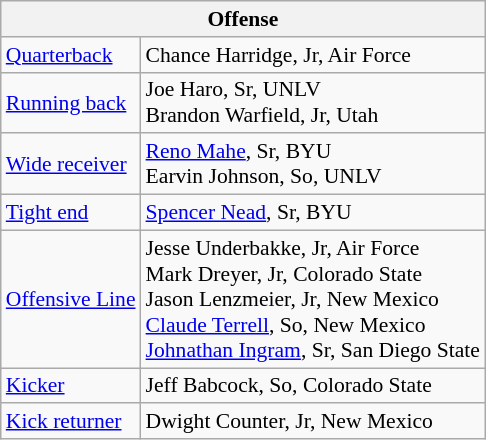<table class="wikitable" style="font-size: 90%;">
<tr>
<th colspan="2">Offense</th>
</tr>
<tr>
<td><a href='#'>Quarterback</a></td>
<td>Chance Harridge, Jr, Air Force</td>
</tr>
<tr>
<td><a href='#'>Running back</a></td>
<td>Joe Haro, Sr, UNLV<br>Brandon Warfield, Jr, Utah</td>
</tr>
<tr>
<td><a href='#'>Wide receiver</a></td>
<td><a href='#'>Reno Mahe</a>, Sr, BYU<br>Earvin Johnson, So, UNLV</td>
</tr>
<tr>
<td><a href='#'>Tight end</a></td>
<td><a href='#'>Spencer Nead</a>, Sr, BYU</td>
</tr>
<tr>
<td><a href='#'>Offensive Line</a></td>
<td>Jesse Underbakke, Jr, Air Force<br>Mark Dreyer, Jr, Colorado State<br>Jason Lenzmeier, Jr, New Mexico<br><a href='#'>Claude Terrell</a>, So, New Mexico<br><a href='#'>Johnathan Ingram</a>, Sr, San Diego State</td>
</tr>
<tr>
<td><a href='#'>Kicker</a></td>
<td>Jeff Babcock, So, Colorado State</td>
</tr>
<tr>
<td><a href='#'>Kick returner</a></td>
<td>Dwight Counter, Jr, New Mexico</td>
</tr>
</table>
